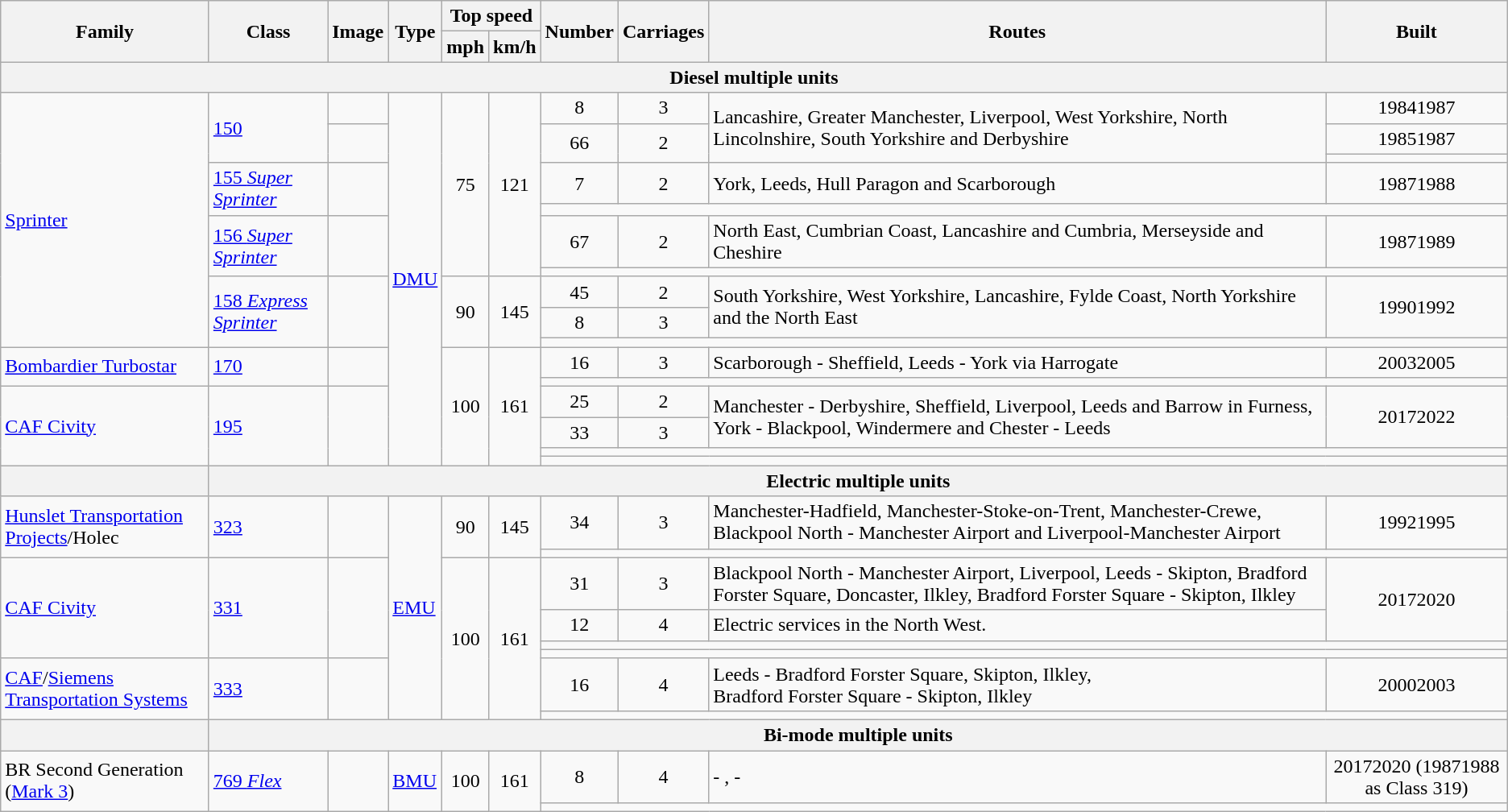<table class="wikitable">
<tr style="background:#f9f9f9;">
<th rowspan="2">Family</th>
<th rowspan="2">Class</th>
<th rowspan="2">Image</th>
<th rowspan="2">Type</th>
<th colspan="2">Top speed</th>
<th rowspan="2">Number</th>
<th rowspan="2">Carriages</th>
<th rowspan="2">Routes</th>
<th rowspan="2">Built</th>
</tr>
<tr style="background:#f9f9f9;">
<th>mph</th>
<th>km/h</th>
</tr>
<tr>
<th colspan="10">Diesel multiple units</th>
</tr>
<tr>
<td rowspan="10"><a href='#'>Sprinter</a></td>
<td rowspan="3"><a href='#'>150</a></td>
<td></td>
<td rowspan="16"><a href='#'>DMU</a></td>
<td rowspan="7" style="text-align:center;">75</td>
<td rowspan="7" style="text-align:center;">121</td>
<td style="text-align:center;">8</td>
<td style="text-align:center;">3</td>
<td rowspan="3">Lancashire, Greater Manchester, Liverpool, West Yorkshire, North Lincolnshire, South Yorkshire and Derbyshire</td>
<td style="text-align:center;">19841987</td>
</tr>
<tr>
<td rowspan="2"></td>
<td rowspan="2" style="text-align:center;">66</td>
<td rowspan="2" style="text-align:center;">2</td>
<td style="text-align:center;">19851987</td>
</tr>
<tr>
<td style="text-align:center;"></td>
</tr>
<tr>
<td rowspan="2"><a href='#'>155 <em>Super Sprinter</em></a></td>
<td rowspan="2"></td>
<td style="text-align:center;">7</td>
<td style="text-align:center;">2</td>
<td>York, Leeds, Hull Paragon and Scarborough</td>
<td style="text-align:center;">19871988</td>
</tr>
<tr>
<td colspan="4"></td>
</tr>
<tr>
<td rowspan="2"><a href='#'>156 <em>Super Sprinter</em></a></td>
<td rowspan="2"></td>
<td style="text-align:center;">67</td>
<td style="text-align:center;">2</td>
<td>North East, Cumbrian Coast, Lancashire and Cumbria, Merseyside and Cheshire</td>
<td style="text-align:center;">19871989</td>
</tr>
<tr>
<td colspan="4"></td>
</tr>
<tr>
<td rowspan="3"><a href='#'>158 <em>Express Sprinter</em></a></td>
<td rowspan="3"></td>
<td rowspan="3" style="text-align:center;">90</td>
<td rowspan="3" style="text-align:center;">145</td>
<td style="text-align:center;">45</td>
<td rowspan="1" style="text-align:center;">2</td>
<td rowspan="2">South Yorkshire, West Yorkshire, Lancashire, Fylde Coast, North Yorkshire and the North East</td>
<td rowspan="2" style="text-align:center;">19901992</td>
</tr>
<tr>
<td style="text-align:center;">8</td>
<td style="text-align:center;">3</td>
</tr>
<tr>
<td colspan="4"></td>
</tr>
<tr>
<td rowspan="2"><a href='#'>Bombardier Turbostar</a></td>
<td rowspan="2"><a href='#'>170</a></td>
<td rowspan="2"></td>
<td rowspan="6" style="text-align:center;">100</td>
<td rowspan="6" style="text-align:center;">161</td>
<td style="text-align:center;">16</td>
<td style="text-align:center;">3</td>
<td>Scarborough - Sheffield, Leeds - York via Harrogate</td>
<td style="text-align:center;">20032005</td>
</tr>
<tr>
<td colspan="4"></td>
</tr>
<tr>
<td rowspan="4"><a href='#'>CAF Civity</a></td>
<td rowspan="4"><a href='#'>195</a></td>
<td rowspan="4"></td>
<td rowspan=1 style="text-align:center;">25</td>
<td rowspan=1 style="text-align:center;">2</td>
<td rowspan=2>Manchester - Derbyshire, Sheffield, Liverpool, Leeds and Barrow in Furness, York - Blackpool, Windermere and Chester - Leeds</td>
<td rowspan="2" style="text-align:center;">20172022</td>
</tr>
<tr>
<td style="text-align:center;">33</td>
<td style="text-align:center;">3</td>
</tr>
<tr>
<td colspan="4"></td>
</tr>
<tr>
<td colspan="4"></td>
</tr>
<tr>
<th></th>
<th colspan="9">Electric multiple units</th>
</tr>
<tr>
<td rowspan="2"><a href='#'>Hunslet Transportation Projects</a>/Holec</td>
<td rowspan="2"><a href='#'>323</a></td>
<td rowspan="2" style="text-align:center;"></td>
<td rowspan="8"><a href='#'>EMU</a></td>
<td rowspan="2" style="text-align:center;">90</td>
<td rowspan="2" style="text-align:center;">145</td>
<td style="text-align:center;">34</td>
<td style="text-align:center;">3</td>
<td>Manchester-Hadfield, Manchester-Stoke-on-Trent, Manchester-Crewe, Blackpool North - Manchester Airport and Liverpool-Manchester Airport</td>
<td style="text-align:center;">19921995</td>
</tr>
<tr>
<td colspan="4"></td>
</tr>
<tr>
<td rowspan="4"><a href='#'>CAF Civity</a></td>
<td rowspan="4"><a href='#'>331</a></td>
<td rowspan="4"></td>
<td rowspan="6" style="text-align:center;">100</td>
<td rowspan="6" style="text-align:center;">161</td>
<td rowspan="1" style="text-align:center;">31</td>
<td rowspan="1" style="text-align:center;">3</td>
<td>Blackpool North - Manchester Airport, Liverpool, Leeds - Skipton, Bradford Forster Square, Doncaster, Ilkley, Bradford Forster Square - Skipton, Ilkley</td>
<td rowspan="2" style="text-align:center;">20172020</td>
</tr>
<tr>
<td style="text-align:center;">12</td>
<td style="text-align:center;">4</td>
<td>Electric services in the North West.</td>
</tr>
<tr>
<td colspan="4"></td>
</tr>
<tr>
<td colspan="4"></td>
</tr>
<tr>
<td rowspan="2"><a href='#'>CAF</a>/<a href='#'>Siemens Transportation Systems</a></td>
<td rowspan="2"><a href='#'>333</a></td>
<td rowspan="2"></td>
<td style="text-align:center;">16</td>
<td style="text-align:center;">4</td>
<td>Leeds - Bradford Forster Square, Skipton, Ilkley,<br>Bradford Forster Square - Skipton, Ilkley</td>
<td style="text-align:center;">20002003</td>
</tr>
<tr>
<td colspan="4"></td>
</tr>
<tr>
<th></th>
<th colspan="9"><strong>Bi-mode multiple units</strong></th>
</tr>
<tr>
<td rowspan="2">BR Second Generation (<a href='#'>Mark 3</a>)</td>
<td rowspan="2"><a href='#'>769 <em>Flex</em></a></td>
<td rowspan="2"></td>
<td rowspan="2"><a href='#'>BMU</a></td>
<td rowspan="2" style="text-align:center;">100</td>
<td rowspan="2" style="text-align:center;">161</td>
<td style="text-align:center;">8</td>
<td style="text-align:center;">4</td>
<td> - , -</td>
<td style="text-align:center;">20172020 (19871988 as Class 319)</td>
</tr>
<tr>
<td colspan="4"></td>
</tr>
</table>
